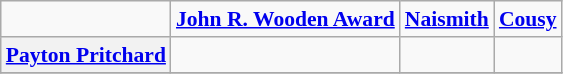<table class="wikitable" style="white-space:nowrap; font-size:90%;">
<tr>
<td></td>
<td><strong><a href='#'>John R. Wooden Award</a></strong></td>
<td><strong><a href='#'>Naismith</a></strong></td>
<td><strong><a href='#'>Cousy</a></strong></td>
</tr>
<tr>
<th><a href='#'>Payton Pritchard</a></th>
<td></td>
<td></td>
<td></td>
</tr>
<tr>
</tr>
</table>
